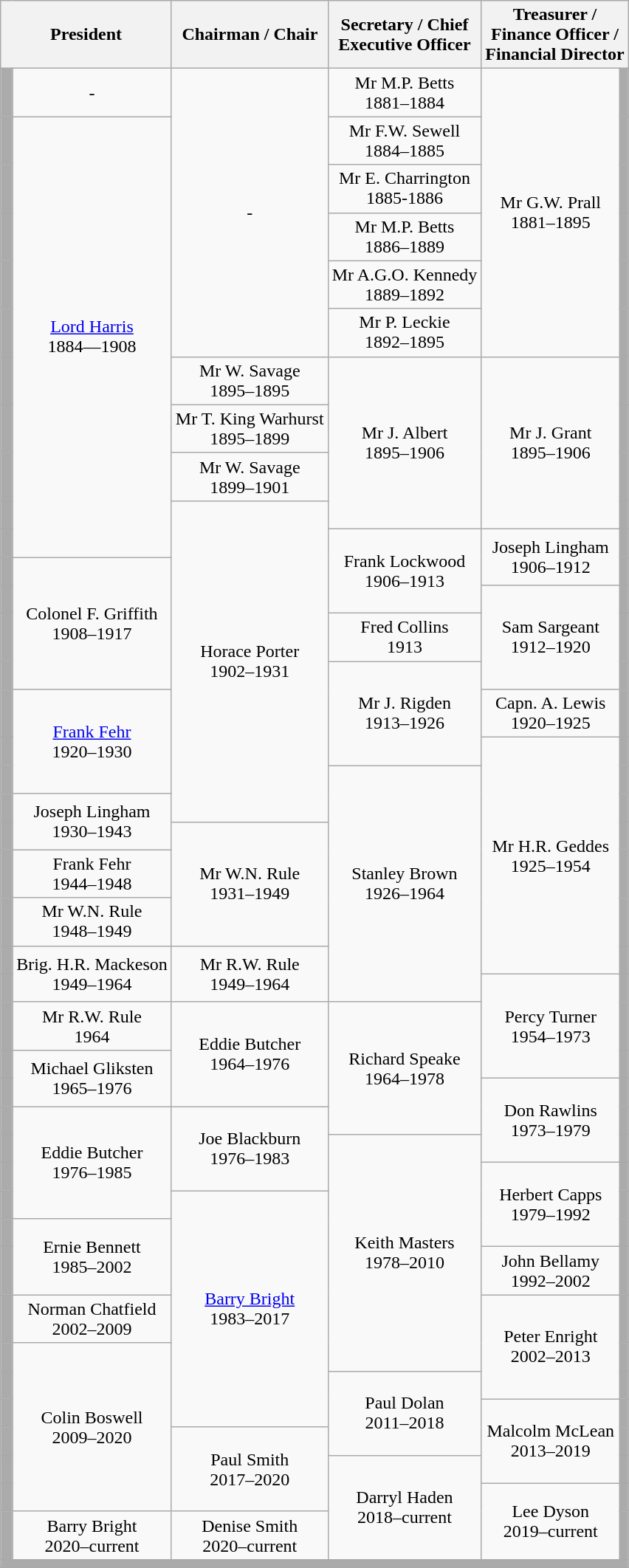<table border="1" class=wikitable style="text-align:center">
<tr>
<th colspan=2>President</th>
<th> Chairman / Chair </th>
<th>Secretary / Chief<br>Executive Officer</th>
<th colspan=2>Treasurer / <br>Finance Officer /<br>Financial Director</th>
</tr>
<tr>
<td bgcolor="#ababab"> </td>
<td>-</td>
<td rowspan=6>-</td>
<td>Mr M.P. Betts<br>1881–1884</td>
<td rowspan=6>Mr G.W. Prall<br>1881–1895</td>
<td bgcolor="#ababab"></td>
</tr>
<tr>
<td bgcolor="#ababab"> </td>
<td rowspan=10><a href='#'>Lord Harris</a><br>1884––1908</td>
<td>Mr F.W. Sewell<br>1884–1885</td>
<td bgcolor="#ababab"></td>
</tr>
<tr>
<td bgcolor="#ababab"> </td>
<td>Mr E. Charrington<br>1885-1886</td>
<td bgcolor="#ababab"></td>
</tr>
<tr>
<td bgcolor="#ababab"> </td>
<td>Mr M.P. Betts<br>1886–1889</td>
<td bgcolor="#ababab"></td>
</tr>
<tr>
<td bgcolor="#ababab"> </td>
<td>Mr A.G.O. Kennedy<br>1889–1892</td>
<td bgcolor="#ababab"></td>
</tr>
<tr>
<td bgcolor="#ababab"> </td>
<td>Mr P. Leckie<br>1892–1895</td>
<td bgcolor="#ababab"></td>
</tr>
<tr>
<td bgcolor="#ababab"> </td>
<td>Mr W. Savage<br>1895–1895</td>
<td rowspan=4>Mr J. Albert<br>1895–1906</td>
<td rowspan=4>Mr J. Grant<br>1895–1906</td>
<td bgcolor="#ababab"></td>
</tr>
<tr>
<td bgcolor="#ababab"> </td>
<td>Mr T. King Warhurst<br>1895–1899</td>
<td bgcolor="#ababab"></td>
</tr>
<tr>
<td bgcolor="#ababab"> </td>
<td>Mr W. Savage<br>1899–1901</td>
<td bgcolor="#ababab"></td>
</tr>
<tr>
<td bgcolor="#ababab"> </td>
<td rowspan=10>Horace Porter<br>1902–1931</td>
<td bgcolor="#ababab"></td>
</tr>
<tr>
<td bgcolor="#ababab"> </td>
<td rowspan=3>Frank Lockwood<br>1906–1913</td>
<td rowspan=2>Joseph Lingham<br>1906–1912</td>
<td bgcolor="#ababab"></td>
</tr>
<tr>
<td bgcolor="#ababab"> </td>
<td rowspan=4>Colonel F. Griffith<br>1908–1917</td>
<td bgcolor="#ababab"></td>
</tr>
<tr>
<td bgcolor="#ababab"> </td>
<td rowspan=3>Sam Sargeant<br>1912–1920</td>
<td bgcolor="#ababab"></td>
</tr>
<tr>
<td bgcolor="#ababab"> </td>
<td>Fred Collins<br>1913</td>
<td bgcolor="#ababab"></td>
</tr>
<tr>
<td bgcolor="#ababab"> </td>
<td rowspan=3>Mr J. Rigden<br>1913–1926</td>
<td bgcolor="#ababab"></td>
</tr>
<tr>
<td bgcolor="#ababab"> </td>
<td rowspan=3><a href='#'>Frank Fehr</a><br>1920–1930</td>
<td>Capn. A. Lewis<br>1920–1925</td>
<td bgcolor="#ababab"></td>
</tr>
<tr>
<td bgcolor="#ababab"> </td>
<td rowspan=7>Mr H.R. Geddes<br>1925–1954</td>
<td bgcolor="#ababab"></td>
</tr>
<tr>
<td bgcolor="#ababab"> </td>
<td rowspan=7>Stanley Brown<br>1926–1964</td>
<td bgcolor="#ababab"></td>
</tr>
<tr>
<td bgcolor="#ababab"> </td>
<td rowspan=2>Joseph Lingham<br>1930–1943</td>
<td bgcolor="#ababab"></td>
</tr>
<tr>
<td bgcolor="#ababab"> </td>
<td rowspan=3>Mr W.N. Rule<br>1931–1949</td>
<td bgcolor="#ababab"></td>
</tr>
<tr>
<td bgcolor="#ababab"> </td>
<td>Frank Fehr<br>1944–1948</td>
<td bgcolor="#ababab"></td>
</tr>
<tr>
<td bgcolor="#ababab"> </td>
<td>Mr W.N. Rule<br>1948–1949</td>
<td bgcolor="#ababab"></td>
</tr>
<tr>
<td bgcolor="#ababab"> </td>
<td rowspan=2>Brig. H.R. Mackeson<br>1949–1964</td>
<td rowspan=2>Mr R.W. Rule<br>1949–1964</td>
<td bgcolor="#ababab"></td>
</tr>
<tr>
<td bgcolor="#ababab"> </td>
<td rowspan=3>Percy Turner<br>1954–1973</td>
<td bgcolor="#ababab"></td>
</tr>
<tr>
<td bgcolor="#ababab"> </td>
<td>Mr R.W. Rule<br>1964</td>
<td rowspan=3>Eddie Butcher<br>1964–1976</td>
<td rowspan=4>Richard Speake<br>1964–1978</td>
<td bgcolor="#ababab"></td>
</tr>
<tr>
<td bgcolor="#ababab"> </td>
<td rowspan=2>Michael Gliksten<br>1965–1976</td>
<td bgcolor="#ababab"></td>
</tr>
<tr>
<td bgcolor="#ababab"> </td>
<td rowspan=3>Don Rawlins<br>1973–1979</td>
<td bgcolor="#ababab"></td>
</tr>
<tr>
<td bgcolor="#ababab"> </td>
<td rowspan=4>Eddie Butcher<br>1976–1985</td>
<td rowspan=3>Joe Blackburn<br>1976–1983</td>
<td bgcolor="#ababab"></td>
</tr>
<tr>
<td bgcolor="#ababab"> </td>
<td rowspan=7>Keith Masters<br>1978–2010</td>
<td bgcolor="#ababab"></td>
</tr>
<tr>
<td bgcolor="#ababab"> </td>
<td rowspan=3>Herbert Capps<br>1979–1992</td>
<td bgcolor="#ababab"></td>
</tr>
<tr>
<td bgcolor="#ababab"> </td>
<td rowspan=7><a href='#'>Barry Bright</a><br>1983–2017</td>
<td bgcolor="#ababab"></td>
</tr>
<tr>
<td bgcolor="#ababab"> </td>
<td rowspan=2>Ernie Bennett<br>1985–2002</td>
<td bgcolor="#ababab"></td>
</tr>
<tr>
<td bgcolor="#ababab"> </td>
<td>John Bellamy<br>1992–2002</td>
<td bgcolor="#ababab"></td>
</tr>
<tr>
<td bgcolor="#ababab"> </td>
<td>Norman Chatfield<br>2002–2009</td>
<td rowspan=3>Peter Enright<br>2002–2013</td>
<td bgcolor="#ababab"></td>
</tr>
<tr>
<td bgcolor="#ababab"> </td>
<td rowspan=6>Colin Boswell<br>2009–2020</td>
<td bgcolor="#ababab"></td>
</tr>
<tr>
<td bgcolor="#ababab"> </td>
<td rowspan=3>Paul Dolan<br>2011–2018</td>
<td bgcolor="#ababab"></td>
</tr>
<tr>
<td bgcolor="#ababab"> </td>
<td rowspan=3>Malcolm McLean<br>2013–2019</td>
<td bgcolor="#ababab"></td>
</tr>
<tr>
<td bgcolor="#ababab"> </td>
<td rowspan=3>Paul Smith<br>2017–2020</td>
<td bgcolor="#ababab"></td>
</tr>
<tr>
<td bgcolor="#ababab"> </td>
<td rowspan=3>Darryl Haden<br>2018–current</td>
<td bgcolor="#ababab"></td>
</tr>
<tr>
<td bgcolor="#ababab"> </td>
<td rowspan=2>Lee Dyson<br>2019–current</td>
<td bgcolor="#ababab"></td>
</tr>
<tr>
<td bgcolor="#ababab"> </td>
<td>Barry Bright<br>2020–current</td>
<td>Denise Smith<br>2020–current</td>
<td bgcolor="#ababab"></td>
</tr>
<tr>
<td colspan=6 bgcolor="#ababab"></td>
</tr>
</table>
